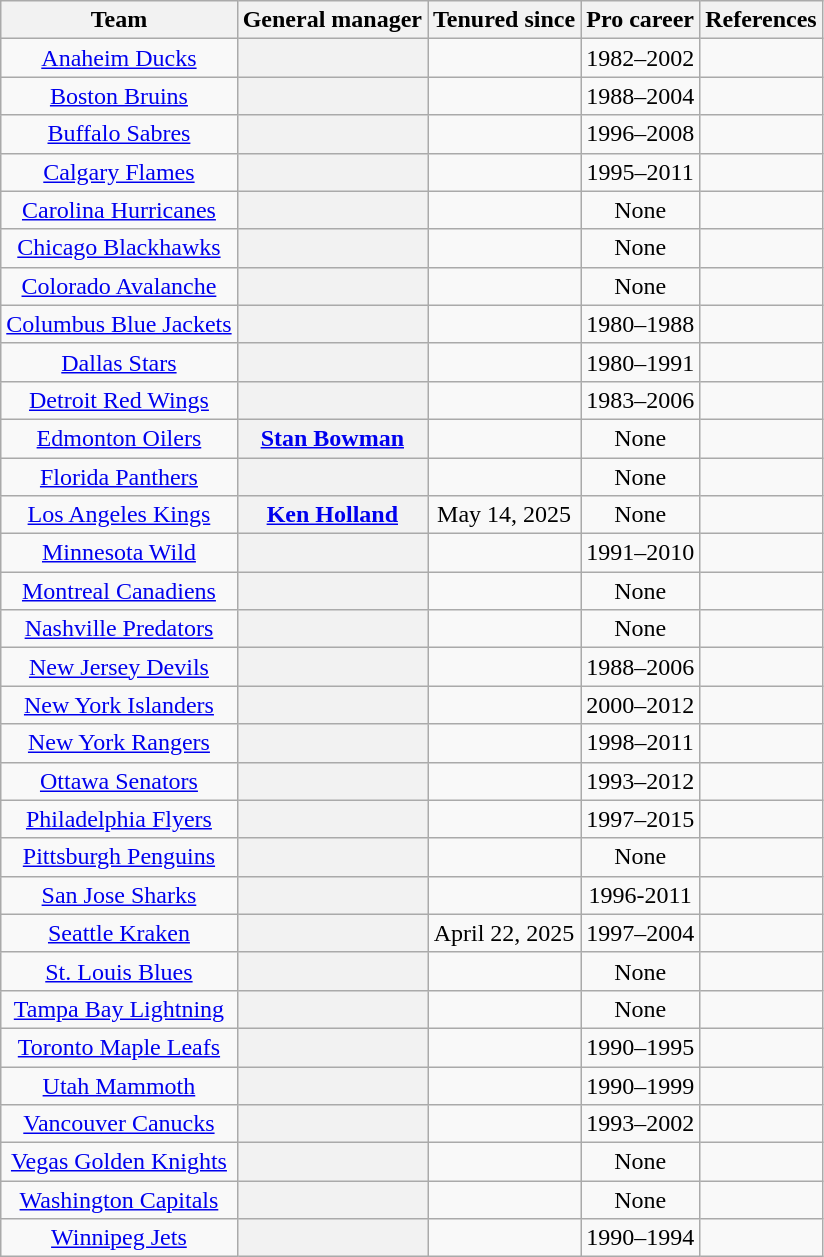<table class="wikitable sortable" style="text-align: center; border: 0; padding: 0; border-spacing: 0;">
<tr>
<th scope="col">Team</th>
<th scope="col">General manager</th>
<th scope="col">Tenured since</th>
<th scope="col">Pro career</th>
<th scope="col" class="unsortable">References</th>
</tr>
<tr>
<td><a href='#'>Anaheim Ducks</a></td>
<th></th>
<td></td>
<td>1982–2002</td>
<td></td>
</tr>
<tr>
<td><a href='#'>Boston Bruins</a></td>
<th></th>
<td></td>
<td>1988–2004</td>
<td></td>
</tr>
<tr>
<td><a href='#'>Buffalo Sabres</a></td>
<th></th>
<td></td>
<td>1996–2008</td>
<td></td>
</tr>
<tr>
<td><a href='#'>Calgary Flames</a></td>
<th></th>
<td></td>
<td>1995–2011</td>
<td></td>
</tr>
<tr>
<td><a href='#'>Carolina Hurricanes</a></td>
<th></th>
<td></td>
<td>None</td>
<td></td>
</tr>
<tr>
<td><a href='#'>Chicago Blackhawks</a></td>
<th></th>
<td></td>
<td>None</td>
<td></td>
</tr>
<tr>
<td><a href='#'>Colorado Avalanche</a></td>
<th></th>
<td></td>
<td>None</td>
<td></td>
</tr>
<tr>
<td><a href='#'>Columbus Blue Jackets</a></td>
<th></th>
<td></td>
<td>1980–1988</td>
<td></td>
</tr>
<tr>
<td><a href='#'>Dallas Stars</a></td>
<th></th>
<td></td>
<td>1980–1991</td>
<td></td>
</tr>
<tr>
<td><a href='#'>Detroit Red Wings</a></td>
<th></th>
<td></td>
<td>1983–2006</td>
<td></td>
</tr>
<tr>
<td><a href='#'>Edmonton Oilers</a></td>
<th><a href='#'>Stan Bowman</a></th>
<td></td>
<td>None</td>
<td></td>
</tr>
<tr>
<td><a href='#'>Florida Panthers</a></td>
<th></th>
<td></td>
<td>None</td>
<td></td>
</tr>
<tr>
<td><a href='#'>Los Angeles Kings</a></td>
<th><a href='#'>Ken Holland</a></th>
<td>May 14, 2025</td>
<td>None</td>
<td></td>
</tr>
<tr>
<td><a href='#'>Minnesota Wild</a></td>
<th></th>
<td></td>
<td>1991–2010</td>
<td></td>
</tr>
<tr>
<td><a href='#'>Montreal Canadiens</a></td>
<th></th>
<td></td>
<td>None</td>
<td></td>
</tr>
<tr>
<td><a href='#'>Nashville Predators</a></td>
<th></th>
<td></td>
<td>None</td>
<td></td>
</tr>
<tr>
<td><a href='#'>New Jersey Devils</a></td>
<th></th>
<td></td>
<td>1988–2006</td>
<td></td>
</tr>
<tr>
<td><a href='#'>New York Islanders</a></td>
<th></th>
<td></td>
<td>2000–2012</td>
<td></td>
</tr>
<tr>
<td><a href='#'>New York Rangers</a></td>
<th></th>
<td></td>
<td>1998–2011</td>
<td></td>
</tr>
<tr>
<td><a href='#'>Ottawa Senators</a></td>
<th></th>
<td></td>
<td>1993–2012</td>
<td></td>
</tr>
<tr>
<td><a href='#'>Philadelphia Flyers</a></td>
<th></th>
<td></td>
<td>1997–2015</td>
<td></td>
</tr>
<tr>
<td><a href='#'>Pittsburgh Penguins</a></td>
<th></th>
<td></td>
<td>None</td>
<td></td>
</tr>
<tr>
<td><a href='#'>San Jose Sharks</a></td>
<th></th>
<td></td>
<td>1996-2011</td>
<td></td>
</tr>
<tr>
<td><a href='#'>Seattle Kraken</a></td>
<th></th>
<td>April 22, 2025</td>
<td>1997–2004</td>
<td></td>
</tr>
<tr>
<td><a href='#'>St. Louis Blues</a></td>
<th></th>
<td></td>
<td>None</td>
<td></td>
</tr>
<tr>
<td><a href='#'>Tampa Bay Lightning</a></td>
<th></th>
<td></td>
<td>None</td>
<td></td>
</tr>
<tr>
<td><a href='#'>Toronto Maple Leafs</a></td>
<th></th>
<td></td>
<td>1990–1995</td>
<td></td>
</tr>
<tr>
<td><a href='#'>Utah Mammoth</a></td>
<th></th>
<td></td>
<td>1990–1999</td>
<td></td>
</tr>
<tr>
<td><a href='#'>Vancouver Canucks</a></td>
<th></th>
<td></td>
<td>1993–2002</td>
<td></td>
</tr>
<tr>
<td><a href='#'>Vegas Golden Knights</a></td>
<th></th>
<td></td>
<td>None</td>
<td></td>
</tr>
<tr>
<td><a href='#'>Washington Capitals</a></td>
<th></th>
<td></td>
<td>None</td>
<td></td>
</tr>
<tr>
<td><a href='#'>Winnipeg Jets</a></td>
<th></th>
<td></td>
<td>1990–1994</td>
<td></td>
</tr>
<tr>
</tr>
</table>
